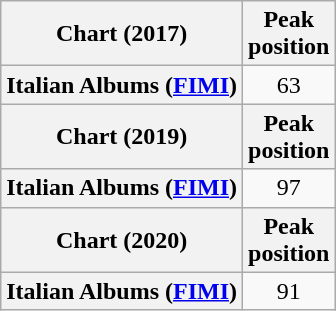<table class="wikitable sortable plainrowheaders">
<tr>
<th scope="col">Chart (2017)</th>
<th scope="col">Peak<br>position</th>
</tr>
<tr>
<th scope="row">Italian Albums (<a href='#'>FIMI</a>)</th>
<td align="center">63</td>
</tr>
<tr>
<th scope="col">Chart (2019)</th>
<th scope="col">Peak<br>position</th>
</tr>
<tr>
<th scope="row">Italian Albums (<a href='#'>FIMI</a>)</th>
<td align="center">97</td>
</tr>
<tr>
<th scope="col">Chart (2020)</th>
<th scope="col">Peak<br>position</th>
</tr>
<tr>
<th scope="row">Italian Albums (<a href='#'>FIMI</a>)</th>
<td align="center">91</td>
</tr>
</table>
